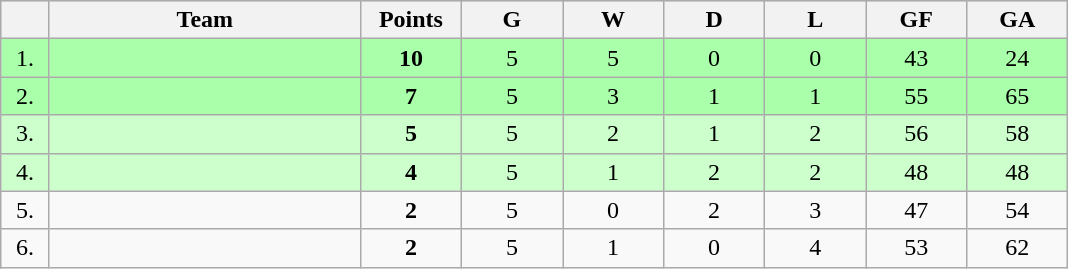<table class=wikitable style="text-align:center">
<tr bgcolor="#DCDCDC">
<th width="25"></th>
<th width="200">Team</th>
<th width="60">Points</th>
<th width="60">G</th>
<th width="60">W</th>
<th width="60">D</th>
<th width="60">L</th>
<th width="60">GF</th>
<th width="60">GA</th>
</tr>
<tr bgcolor=#AAFFAA>
<td>1.</td>
<td align=left></td>
<td><strong>10</strong></td>
<td>5</td>
<td>5</td>
<td>0</td>
<td>0</td>
<td>43</td>
<td>24</td>
</tr>
<tr bgcolor=#AAFFAA>
<td>2.</td>
<td align=left></td>
<td><strong>7</strong></td>
<td>5</td>
<td>3</td>
<td>1</td>
<td>1</td>
<td>55</td>
<td>65</td>
</tr>
<tr bgcolor=#CCFFCC>
<td>3.</td>
<td align=left></td>
<td><strong>5</strong></td>
<td>5</td>
<td>2</td>
<td>1</td>
<td>2</td>
<td>56</td>
<td>58</td>
</tr>
<tr bgcolor=#CCFFCC>
<td>4.</td>
<td align=left></td>
<td><strong>4</strong></td>
<td>5</td>
<td>1</td>
<td>2</td>
<td>2</td>
<td>48</td>
<td>48</td>
</tr>
<tr>
<td>5.</td>
<td align=left></td>
<td><strong>2</strong></td>
<td>5</td>
<td>0</td>
<td>2</td>
<td>3</td>
<td>47</td>
<td>54</td>
</tr>
<tr>
<td>6.</td>
<td align=left></td>
<td><strong>2</strong></td>
<td>5</td>
<td>1</td>
<td>0</td>
<td>4</td>
<td>53</td>
<td>62</td>
</tr>
</table>
